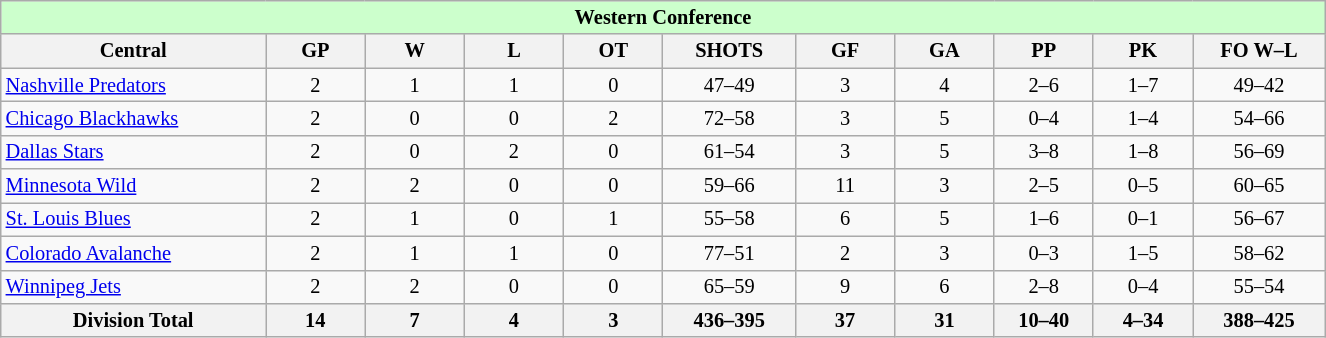<table class="wikitable" style="text-align:center; width:65em; font-size:85%;">
<tr style="background:#cfc; font-weight:bold;">
<td colspan=11>Western Conference</td>
</tr>
<tr>
<th width="20%">Central</th>
<th width="7.5%">GP</th>
<th width="7.5%">W</th>
<th width="7.5%">L</th>
<th width="7.5%">OT</th>
<th width="10%">SHOTS</th>
<th width="7.5%">GF</th>
<th width="7.5%">GA</th>
<th width="7.5%">PP</th>
<th width="7.5%">PK</th>
<th width="10%">FO W–L</th>
</tr>
<tr>
<td align=left><a href='#'>Nashville Predators</a></td>
<td>2</td>
<td>1</td>
<td>1</td>
<td>0</td>
<td>47–49</td>
<td>3</td>
<td>4</td>
<td>2–6</td>
<td>1–7</td>
<td>49–42</td>
</tr>
<tr>
<td align=left><a href='#'>Chicago Blackhawks</a></td>
<td>2</td>
<td>0</td>
<td>0</td>
<td>2</td>
<td>72–58</td>
<td>3</td>
<td>5</td>
<td>0–4</td>
<td>1–4</td>
<td>54–66</td>
</tr>
<tr>
<td align=left><a href='#'>Dallas Stars</a></td>
<td>2</td>
<td>0</td>
<td>2</td>
<td>0</td>
<td>61–54</td>
<td>3</td>
<td>5</td>
<td>3–8</td>
<td>1–8</td>
<td>56–69</td>
</tr>
<tr>
<td align=left><a href='#'>Minnesota Wild</a></td>
<td>2</td>
<td>2</td>
<td>0</td>
<td>0</td>
<td>59–66</td>
<td>11</td>
<td>3</td>
<td>2–5</td>
<td>0–5</td>
<td>60–65</td>
</tr>
<tr>
<td align=left><a href='#'>St. Louis Blues</a></td>
<td>2</td>
<td>1</td>
<td>0</td>
<td>1</td>
<td>55–58</td>
<td>6</td>
<td>5</td>
<td>1–6</td>
<td>0–1</td>
<td>56–67</td>
</tr>
<tr>
<td align=left><a href='#'>Colorado Avalanche</a></td>
<td>2</td>
<td>1</td>
<td>1</td>
<td>0</td>
<td>77–51</td>
<td>2</td>
<td>3</td>
<td>0–3</td>
<td>1–5</td>
<td>58–62</td>
</tr>
<tr>
<td align=left><a href='#'>Winnipeg Jets</a></td>
<td>2</td>
<td>2</td>
<td>0</td>
<td>0</td>
<td>65–59</td>
<td>9</td>
<td>6</td>
<td>2–8</td>
<td>0–4</td>
<td>55–54</td>
</tr>
<tr>
<th>Division Total</th>
<th>14</th>
<th>7</th>
<th>4</th>
<th>3</th>
<th>436–395</th>
<th>37</th>
<th>31</th>
<th>10–40</th>
<th>4–34</th>
<th>388–425</th>
</tr>
</table>
